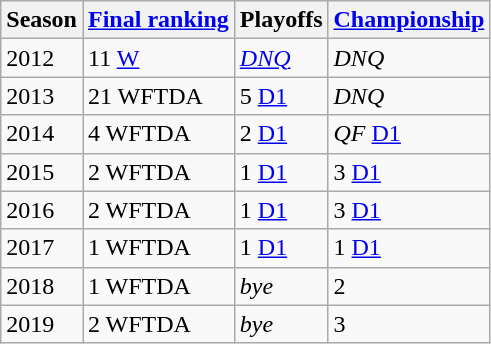<table class="wikitable sortable">
<tr>
<th>Season</th>
<th><a href='#'>Final ranking</a></th>
<th>Playoffs</th>
<th><a href='#'>Championship</a></th>
</tr>
<tr>
<td>2012</td>
<td>11 <a href='#'>W</a></td>
<td><a href='#'><em>DNQ</em></a></td>
<td><em>DNQ</em></td>
</tr>
<tr>
<td>2013</td>
<td>21 WFTDA</td>
<td>5 <a href='#'>D1</a></td>
<td><em>DNQ</em></td>
</tr>
<tr>
<td>2014</td>
<td>4 WFTDA </td>
<td>2 <a href='#'>D1</a></td>
<td><em>QF</em> <a href='#'>D1</a></td>
</tr>
<tr>
<td>2015</td>
<td>2 WFTDA</td>
<td>1 <a href='#'>D1</a></td>
<td>3 <a href='#'>D1</a></td>
</tr>
<tr>
<td>2016</td>
<td>2 WFTDA</td>
<td>1 <a href='#'>D1</a></td>
<td>3 <a href='#'>D1</a></td>
</tr>
<tr>
<td>2017</td>
<td>1 WFTDA</td>
<td>1 <a href='#'>D1</a></td>
<td>1 <a href='#'>D1</a></td>
</tr>
<tr>
<td>2018</td>
<td>1 WFTDA</td>
<td><em>bye</em></td>
<td>2</td>
</tr>
<tr>
<td>2019</td>
<td>2 WFTDA</td>
<td><em>bye</em></td>
<td>3</td>
</tr>
</table>
